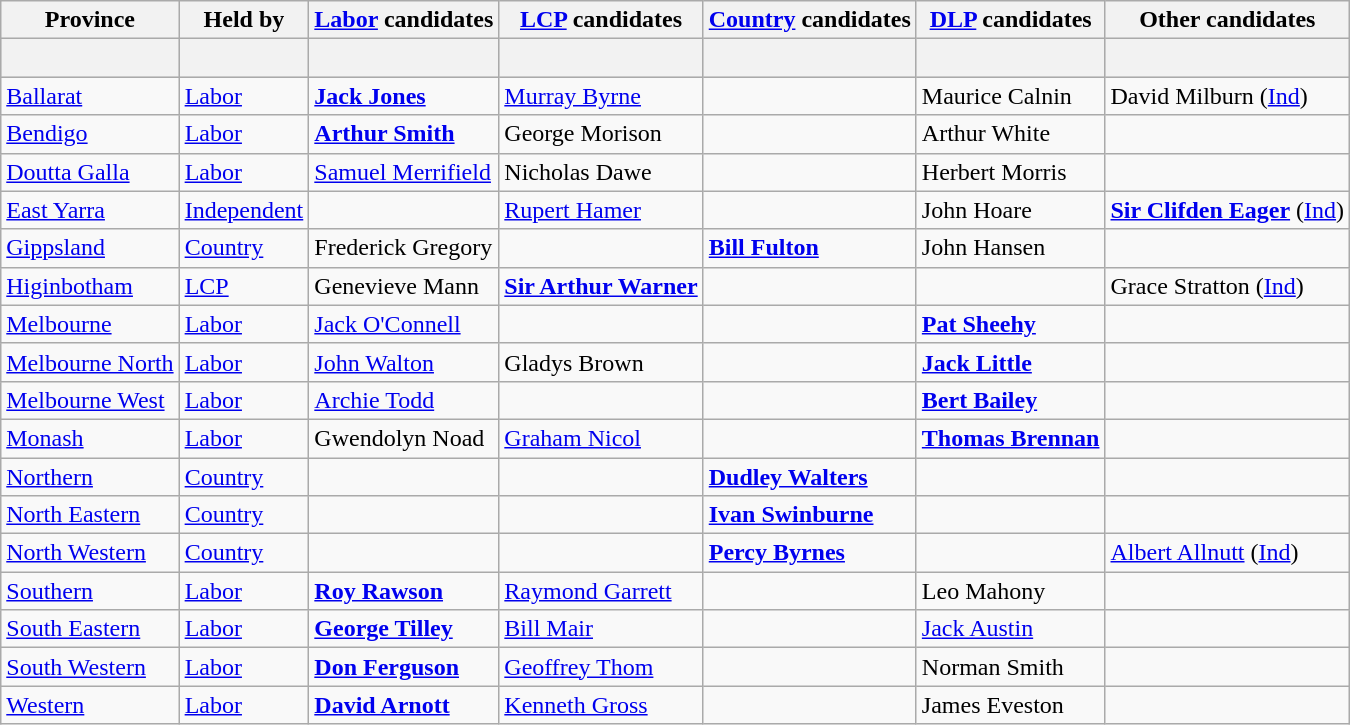<table class="wikitable">
<tr>
<th>Province</th>
<th>Held by</th>
<th><a href='#'>Labor</a> candidates</th>
<th><a href='#'>LCP</a> candidates</th>
<th><a href='#'>Country</a> candidates</th>
<th><a href='#'>DLP</a> candidates</th>
<th>Other candidates</th>
</tr>
<tr bgcolor="#cccccc">
<th></th>
<th></th>
<th></th>
<th></th>
<th></th>
<th></th>
<th> </th>
</tr>
<tr>
<td><a href='#'>Ballarat</a></td>
<td><a href='#'>Labor</a></td>
<td><strong><a href='#'>Jack Jones</a></strong></td>
<td><a href='#'>Murray Byrne</a></td>
<td></td>
<td>Maurice Calnin</td>
<td>David Milburn (<a href='#'>Ind</a>)</td>
</tr>
<tr>
<td><a href='#'>Bendigo</a></td>
<td><a href='#'>Labor</a></td>
<td><strong><a href='#'>Arthur Smith</a></strong></td>
<td>George Morison</td>
<td></td>
<td>Arthur White</td>
<td></td>
</tr>
<tr>
<td><a href='#'>Doutta Galla</a></td>
<td><a href='#'>Labor</a></td>
<td><a href='#'>Samuel Merrifield</a></td>
<td>Nicholas Dawe</td>
<td></td>
<td>Herbert Morris</td>
<td></td>
</tr>
<tr>
<td><a href='#'>East Yarra</a></td>
<td><a href='#'>Independent</a></td>
<td></td>
<td><a href='#'>Rupert Hamer</a></td>
<td></td>
<td>John Hoare</td>
<td><strong><a href='#'>Sir Clifden Eager</a></strong> (<a href='#'>Ind</a>)</td>
</tr>
<tr>
<td><a href='#'>Gippsland</a></td>
<td><a href='#'>Country</a></td>
<td>Frederick Gregory</td>
<td></td>
<td><strong><a href='#'>Bill Fulton</a></strong></td>
<td>John Hansen</td>
<td></td>
</tr>
<tr>
<td><a href='#'>Higinbotham</a></td>
<td><a href='#'>LCP</a></td>
<td>Genevieve Mann</td>
<td><strong><a href='#'>Sir Arthur Warner</a></strong></td>
<td></td>
<td></td>
<td>Grace Stratton (<a href='#'>Ind</a>)</td>
</tr>
<tr>
<td><a href='#'>Melbourne</a></td>
<td><a href='#'>Labor</a></td>
<td><a href='#'>Jack O'Connell</a></td>
<td></td>
<td></td>
<td><strong><a href='#'>Pat Sheehy</a></strong></td>
<td></td>
</tr>
<tr>
<td><a href='#'>Melbourne North</a></td>
<td><a href='#'>Labor</a></td>
<td><a href='#'>John Walton</a></td>
<td>Gladys Brown</td>
<td></td>
<td><strong><a href='#'>Jack Little</a></strong></td>
<td></td>
</tr>
<tr>
<td><a href='#'>Melbourne West</a></td>
<td><a href='#'>Labor</a></td>
<td><a href='#'>Archie Todd</a></td>
<td></td>
<td></td>
<td><strong><a href='#'>Bert Bailey</a></strong></td>
<td></td>
</tr>
<tr>
<td><a href='#'>Monash</a></td>
<td><a href='#'>Labor</a></td>
<td>Gwendolyn Noad</td>
<td><a href='#'>Graham Nicol</a></td>
<td></td>
<td><strong><a href='#'>Thomas Brennan</a></strong></td>
<td></td>
</tr>
<tr>
<td><a href='#'>Northern</a></td>
<td><a href='#'>Country</a></td>
<td></td>
<td></td>
<td><strong><a href='#'>Dudley Walters</a></strong></td>
<td></td>
<td></td>
</tr>
<tr>
<td><a href='#'>North Eastern</a></td>
<td><a href='#'>Country</a></td>
<td></td>
<td></td>
<td><strong><a href='#'>Ivan Swinburne</a></strong></td>
<td></td>
<td></td>
</tr>
<tr>
<td><a href='#'>North Western</a></td>
<td><a href='#'>Country</a></td>
<td></td>
<td></td>
<td><strong><a href='#'>Percy Byrnes</a></strong></td>
<td></td>
<td><a href='#'>Albert Allnutt</a> (<a href='#'>Ind</a>)</td>
</tr>
<tr>
<td><a href='#'>Southern</a></td>
<td><a href='#'>Labor</a></td>
<td><strong><a href='#'>Roy Rawson</a></strong></td>
<td><a href='#'>Raymond Garrett</a></td>
<td></td>
<td>Leo Mahony</td>
<td></td>
</tr>
<tr>
<td><a href='#'>South Eastern</a></td>
<td><a href='#'>Labor</a></td>
<td><strong><a href='#'>George Tilley</a></strong></td>
<td><a href='#'>Bill Mair</a></td>
<td></td>
<td><a href='#'>Jack Austin</a></td>
<td></td>
</tr>
<tr>
<td><a href='#'>South Western</a></td>
<td><a href='#'>Labor</a></td>
<td><strong><a href='#'>Don Ferguson</a></strong></td>
<td><a href='#'>Geoffrey Thom</a></td>
<td></td>
<td>Norman Smith</td>
<td></td>
</tr>
<tr>
<td><a href='#'>Western</a></td>
<td><a href='#'>Labor</a></td>
<td><strong><a href='#'>David Arnott</a></strong></td>
<td><a href='#'>Kenneth Gross</a></td>
<td></td>
<td>James Eveston</td>
<td></td>
</tr>
</table>
